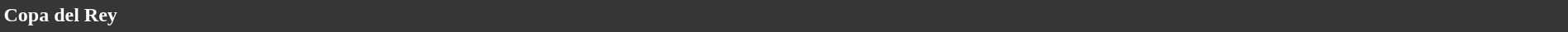<table style="width: 100%; background:#363636; color:white;">
<tr>
<td><strong>Copa del Rey</strong></td>
</tr>
<tr>
</tr>
</table>
